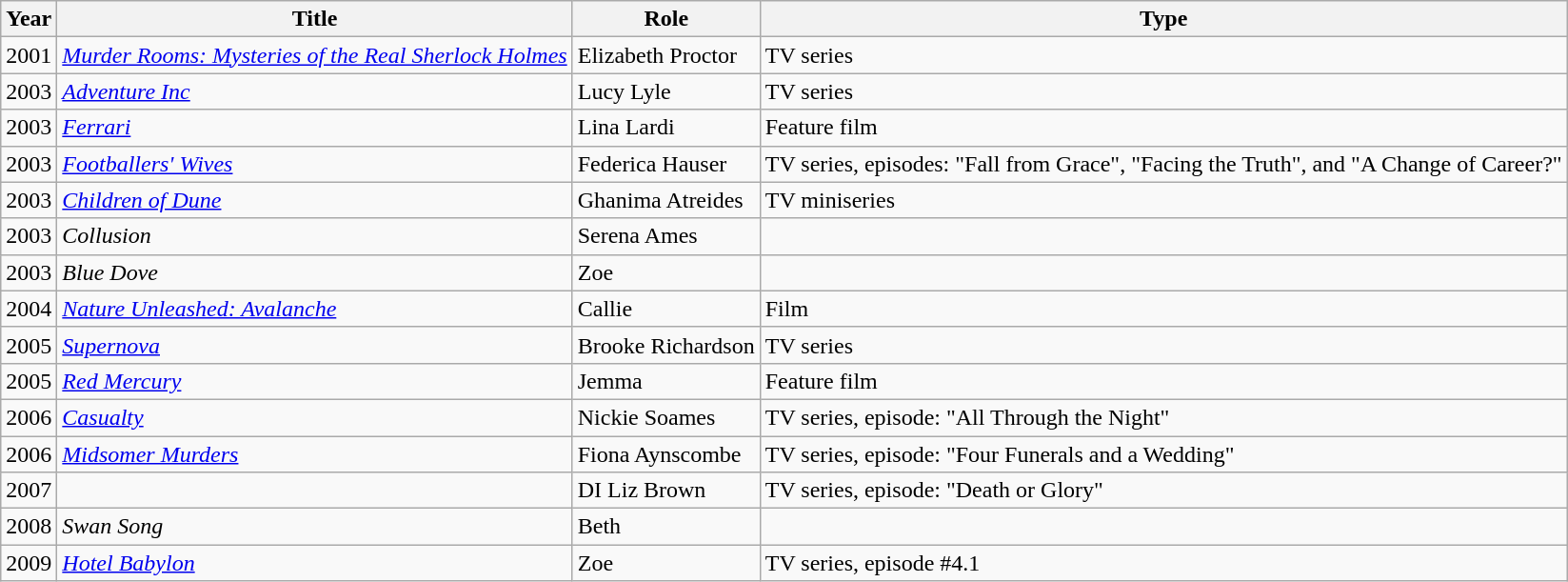<table class="wikitable sortable">
<tr>
<th>Year</th>
<th>Title</th>
<th>Role</th>
<th>Type</th>
</tr>
<tr>
<td>2001</td>
<td><em><a href='#'>Murder Rooms: Mysteries of the Real Sherlock Holmes</a></em></td>
<td>Elizabeth Proctor</td>
<td>TV series</td>
</tr>
<tr>
<td>2003</td>
<td><em><a href='#'>Adventure Inc</a></em></td>
<td>Lucy Lyle</td>
<td>TV series</td>
</tr>
<tr>
<td>2003</td>
<td><em><a href='#'>Ferrari</a></em></td>
<td>Lina Lardi</td>
<td>Feature film</td>
</tr>
<tr>
<td>2003</td>
<td><em><a href='#'>Footballers' Wives</a></em></td>
<td>Federica Hauser</td>
<td>TV series, episodes: "Fall from Grace", "Facing the Truth", and "A Change of Career?"</td>
</tr>
<tr>
<td>2003</td>
<td><em><a href='#'>Children of Dune</a></em></td>
<td>Ghanima Atreides</td>
<td>TV miniseries</td>
</tr>
<tr>
<td>2003</td>
<td><em>Collusion</em></td>
<td>Serena Ames</td>
<td></td>
</tr>
<tr>
<td>2003</td>
<td><em>Blue Dove</em></td>
<td>Zoe</td>
<td></td>
</tr>
<tr>
<td>2004</td>
<td><em><a href='#'>Nature Unleashed: Avalanche</a></em></td>
<td>Callie</td>
<td>Film</td>
</tr>
<tr>
<td>2005</td>
<td><em><a href='#'>Supernova</a></em></td>
<td>Brooke Richardson</td>
<td>TV series</td>
</tr>
<tr>
<td>2005</td>
<td><em><a href='#'>Red Mercury</a></em></td>
<td>Jemma</td>
<td>Feature film</td>
</tr>
<tr>
<td>2006</td>
<td><em><a href='#'>Casualty</a></em></td>
<td>Nickie Soames</td>
<td>TV series, episode: "All Through the Night"</td>
</tr>
<tr>
<td>2006</td>
<td><em><a href='#'>Midsomer Murders</a></em></td>
<td>Fiona Aynscombe</td>
<td>TV series, episode: "Four Funerals and a Wedding"</td>
</tr>
<tr>
<td>2007</td>
<td><em></em></td>
<td>DI Liz Brown</td>
<td>TV series, episode: "Death or Glory"</td>
</tr>
<tr>
<td>2008</td>
<td><em>Swan Song</em></td>
<td>Beth</td>
<td></td>
</tr>
<tr>
<td>2009</td>
<td><em><a href='#'>Hotel Babylon</a></em></td>
<td>Zoe</td>
<td>TV series, episode #4.1</td>
</tr>
</table>
